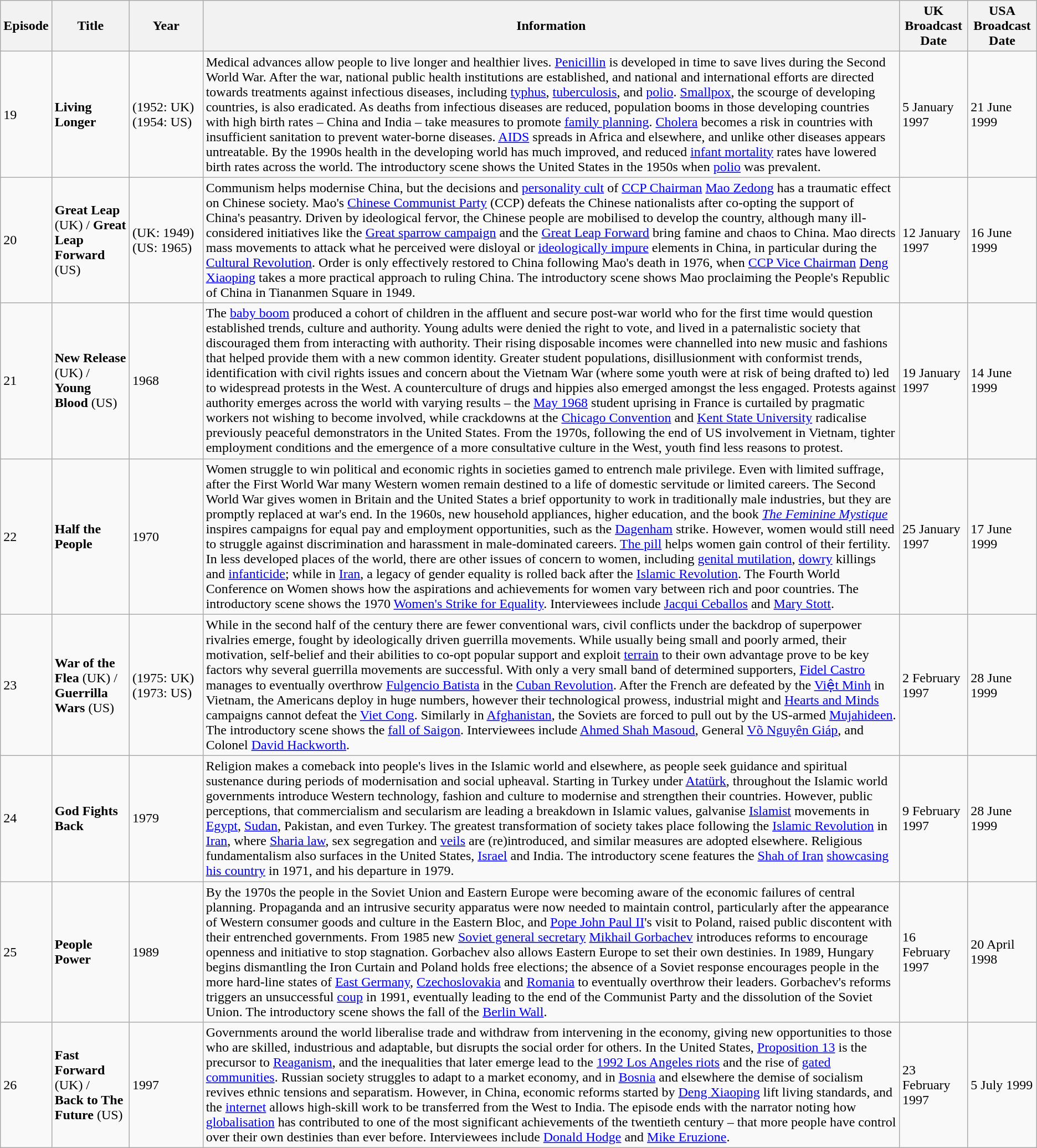<table class="wikitable sortable" border="1">
<tr>
<th>Episode</th>
<th>Title</th>
<th>Year</th>
<th>Information</th>
<th data-sort-type="date">UK Broadcast Date</th>
<th data-sort-type="date">USA Broadcast Date</th>
</tr>
<tr>
<td>19</td>
<td><strong>Living Longer</strong></td>
<td data-sort-value="1952">(1952: UK) (1954: US)</td>
<td>Medical advances allow people to live longer and healthier lives. <a href='#'>Penicillin</a> is developed in time to save lives during the Second World War. After the war, national public health institutions are established, and national and international efforts are directed towards treatments against infectious diseases, including <a href='#'>typhus</a>, <a href='#'>tuberculosis</a>, and <a href='#'>polio</a>. <a href='#'>Smallpox</a>, the scourge of developing countries, is also eradicated. As deaths from infectious diseases are reduced, population booms in those developing countries with high birth rates – China and India – take measures to promote <a href='#'>family planning</a>. <a href='#'>Cholera</a> becomes a risk in countries with insufficient sanitation to prevent water-borne diseases. <a href='#'>AIDS</a> spreads in Africa and elsewhere, and unlike other diseases appears untreatable. By the 1990s health in the developing world has much improved, and reduced <a href='#'>infant mortality</a> rates have lowered birth rates across the world. The introductory scene shows the United States in the 1950s when <a href='#'>polio</a> was prevalent.</td>
<td>5 January 1997</td>
<td>21 June 1999</td>
</tr>
<tr>
<td>20</td>
<td><strong>Great Leap</strong> (UK) / <strong>Great Leap Forward</strong> (US)</td>
<td data-sort-value="1949">(UK: 1949)<br>(US: 1965)</td>
<td>Communism helps modernise China, but the decisions and <a href='#'>personality cult</a> of <a href='#'>CCP Chairman</a> <a href='#'>Mao Zedong</a> has a traumatic effect on Chinese society. Mao's <a href='#'>Chinese Communist Party</a> (CCP) defeats the Chinese nationalists after co-opting the support of China's peasantry. Driven by ideological fervor, the Chinese people are mobilised to develop the country, although many ill-considered initiatives like the <a href='#'>Great sparrow campaign</a> and the <a href='#'>Great Leap Forward</a> bring famine and chaos to China. Mao directs mass movements to attack what he perceived were disloyal or <a href='#'>ideologically impure</a> elements in China, in particular during the <a href='#'>Cultural Revolution</a>. Order is only effectively restored to China following Mao's death in 1976, when <a href='#'>CCP Vice Chairman</a> <a href='#'>Deng Xiaoping</a> takes a more practical approach to ruling China. The introductory scene shows Mao proclaiming the People's Republic of China in Tiananmen Square in 1949.</td>
<td>12 January 1997</td>
<td>16 June 1999</td>
</tr>
<tr>
<td>21</td>
<td><strong>New Release</strong> (UK) / <strong>Young Blood</strong> (US)</td>
<td>1968</td>
<td>The <a href='#'>baby boom</a> produced a cohort of children in the affluent and secure post-war world who for the first time would question established trends, culture and authority. Young adults were denied the right to vote, and lived in a paternalistic society that discouraged them from interacting with authority. Their rising disposable incomes were channelled into new music and fashions that helped provide them with a new common identity. Greater student populations, disillusionment with conformist trends, identification with civil rights issues and concern about the Vietnam War (where some youth were at risk of being drafted to) led to widespread protests in the West. A counterculture of drugs and hippies also emerged amongst the less engaged. Protests against authority emerges across the world with varying results – the <a href='#'>May 1968</a> student uprising in France is curtailed by pragmatic workers not wishing to become involved, while crackdowns at the <a href='#'>Chicago Convention</a> and <a href='#'>Kent State University</a> radicalise previously peaceful demonstrators in the United States. From the 1970s, following the end of US involvement in Vietnam, tighter employment conditions and the emergence of a more consultative culture in the West, youth find less reasons to protest.</td>
<td>19 January 1997</td>
<td>14 June 1999</td>
</tr>
<tr>
<td>22</td>
<td><strong>Half the People</strong></td>
<td>1970</td>
<td>Women struggle to win political and economic rights in societies gamed to entrench male privilege. Even with limited suffrage, after the First World War many Western women remain destined to a life of domestic servitude or limited careers. The Second World War gives women in Britain and the United States a brief opportunity to work in traditionally male industries, but they are promptly replaced at war's end. In the 1960s, new household appliances, higher education, and the book <em><a href='#'>The Feminine Mystique</a></em> inspires campaigns for equal pay and employment opportunities, such as the <a href='#'>Dagenham</a> strike. However, women would still need to struggle against discrimination and harassment in male-dominated careers. <a href='#'>The pill</a> helps women gain control of their fertility. In less developed places of the world, there are other issues of concern to women, including <a href='#'>genital mutilation</a>, <a href='#'>dowry</a> killings and <a href='#'>infanticide</a>; while in <a href='#'>Iran</a>, a legacy of gender equality is rolled back after the <a href='#'>Islamic Revolution</a>. The Fourth World Conference on Women shows how the aspirations and achievements for women vary between rich and poor countries. The introductory scene shows the 1970 <a href='#'>Women's Strike for Equality</a>. Interviewees include <a href='#'>Jacqui Ceballos</a> and <a href='#'>Mary Stott</a>.</td>
<td>25 January 1997</td>
<td>17 June 1999</td>
</tr>
<tr>
<td>23</td>
<td><strong>War of the Flea</strong> (UK) / <strong>Guerrilla Wars</strong> (US)</td>
<td data-sort-value="1973">(1975: UK)<br>(1973: US)</td>
<td>While in the second half of the century there are fewer conventional wars, civil conflicts under the backdrop of superpower rivalries emerge, fought by ideologically driven guerrilla movements. While usually being small and poorly armed, their motivation, self-belief and their abilities to co-opt popular support and exploit <a href='#'>terrain</a> to their own advantage prove to be key factors why several guerrilla movements are successful. With only a very small band of determined supporters, <a href='#'>Fidel Castro</a> manages to eventually overthrow <a href='#'>Fulgencio Batista</a> in the <a href='#'>Cuban Revolution</a>. After the French are defeated by the <a href='#'>Việt Minh</a> in Vietnam, the Americans deploy in huge numbers, however their technological prowess, industrial might and <a href='#'>Hearts and Minds</a> campaigns cannot defeat the <a href='#'>Viet Cong</a>. Similarly in <a href='#'>Afghanistan</a>, the Soviets are forced to pull out by the US-armed <a href='#'>Mujahideen</a>. The introductory scene shows the <a href='#'>fall of Saigon</a>. Interviewees include <a href='#'>Ahmed Shah Masoud</a>, General <a href='#'>Võ Nguyên Giáp</a>, and Colonel <a href='#'>David Hackworth</a>.</td>
<td>2 February 1997</td>
<td>28 June 1999</td>
</tr>
<tr>
<td>24</td>
<td><strong>God Fights Back</strong></td>
<td>1979</td>
<td>Religion makes a comeback into people's lives in the Islamic world and elsewhere, as people seek guidance and spiritual sustenance during periods of modernisation and social upheaval. Starting in Turkey under <a href='#'>Atatürk</a>, throughout the Islamic world governments introduce Western technology, fashion and culture to modernise and strengthen their countries. However, public perceptions, that commercialism and secularism are leading a breakdown in Islamic values, galvanise <a href='#'>Islamist</a> movements in <a href='#'>Egypt</a>, <a href='#'>Sudan</a>, Pakistan, and even Turkey. The greatest transformation of society takes place following the <a href='#'>Islamic Revolution</a> in <a href='#'>Iran</a>, where <a href='#'>Sharia law</a>, sex segregation and <a href='#'>veils</a> are (re)introduced, and similar measures are adopted elsewhere. Religious fundamentalism also surfaces in the United States, <a href='#'>Israel</a> and India. The introductory scene features the <a href='#'>Shah of Iran</a> <a href='#'>showcasing his country</a> in 1971, and his departure in 1979.</td>
<td>9 February 1997</td>
<td>28 June 1999</td>
</tr>
<tr>
<td>25</td>
<td><strong>People Power</strong></td>
<td>1989</td>
<td>By the 1970s the people in the Soviet Union and Eastern Europe were becoming aware of the economic failures of central planning. Propaganda and an intrusive security apparatus were now needed to maintain control, particularly after the appearance of Western consumer goods and culture in the Eastern Bloc, and <a href='#'>Pope John Paul II</a>'s visit to Poland, raised public discontent with their entrenched governments. From 1985 new <a href='#'>Soviet general secretary</a> <a href='#'>Mikhail Gorbachev</a> introduces reforms to encourage openness and initiative to stop stagnation. Gorbachev also allows Eastern Europe to set their own destinies. In 1989, Hungary begins dismantling the Iron Curtain and Poland holds free elections; the absence of a Soviet response encourages people in the more hard-line states of <a href='#'>East Germany</a>, <a href='#'>Czechoslovakia</a> and <a href='#'>Romania</a> to eventually overthrow their leaders. Gorbachev's reforms triggers an unsuccessful <a href='#'>coup</a> in 1991, eventually leading to the end of the Communist Party and the dissolution of the Soviet Union. The introductory scene shows the fall of the <a href='#'>Berlin Wall</a>.</td>
<td>16 February 1997</td>
<td>20 April 1998</td>
</tr>
<tr>
<td>26</td>
<td><strong>Fast Forward</strong> (UK) /<br><strong>Back to The Future</strong> (US)</td>
<td>1997</td>
<td>Governments around the world liberalise trade and withdraw from intervening in the economy, giving new opportunities to those who are skilled, industrious and adaptable, but disrupts the social order for others. In the United States, <a href='#'>Proposition 13</a> is the precursor to <a href='#'>Reaganism</a>, and the inequalities that later emerge lead to the <a href='#'>1992 Los Angeles riots</a> and the rise of <a href='#'>gated communities</a>. Russian society struggles to adapt to a market economy, and in <a href='#'>Bosnia</a> and elsewhere the demise of socialism revives ethnic tensions and separatism. However, in China, economic reforms started by <a href='#'>Deng Xiaoping</a> lift living standards, and the <a href='#'>internet</a> allows high-skill work to be transferred from the West to India. The episode ends with the narrator noting how <a href='#'>globalisation</a> has contributed to one of the most significant achievements of the twentieth century – that more people have control over their own destinies than ever before. Interviewees include <a href='#'>Donald Hodge</a> and <a href='#'>Mike Eruzione</a>.</td>
<td>23 February 1997</td>
<td>5 July 1999</td>
</tr>
</table>
